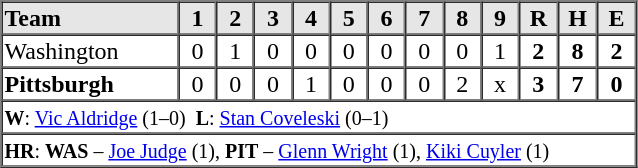<table border=1 cellspacing=0 width=425 style="margin-left:3em;">
<tr style="text-align:center; background-color:#e6e6e6;">
<th align=left width=125>Team</th>
<th width=25>1</th>
<th width=25>2</th>
<th width=25>3</th>
<th width=25>4</th>
<th width=25>5</th>
<th width=25>6</th>
<th width=25>7</th>
<th width=25>8</th>
<th width=25>9</th>
<th width=25>R</th>
<th width=25>H</th>
<th width=25>E</th>
</tr>
<tr style="text-align:center;">
<td align=left>Washington</td>
<td>0</td>
<td>1</td>
<td>0</td>
<td>0</td>
<td>0</td>
<td>0</td>
<td>0</td>
<td>0</td>
<td>1</td>
<td><strong>2</strong></td>
<td><strong>8</strong></td>
<td><strong>2</strong></td>
</tr>
<tr style="text-align:center;">
<td align=left><strong>Pittsburgh</strong></td>
<td>0</td>
<td>0</td>
<td>0</td>
<td>1</td>
<td>0</td>
<td>0</td>
<td>0</td>
<td>2</td>
<td>x</td>
<td><strong>3</strong></td>
<td><strong>7</strong></td>
<td><strong>0</strong></td>
</tr>
<tr style="text-align:left;">
<td colspan=13><small><strong>W</strong>: <a href='#'>Vic Aldridge</a> (1–0)  <strong>L</strong>: <a href='#'>Stan Coveleski</a> (0–1)</small></td>
</tr>
<tr style="text-align:left;">
<td colspan=13><small><strong>HR</strong>: <strong>WAS</strong> – <a href='#'>Joe Judge</a> (1), <strong>PIT</strong> – <a href='#'>Glenn Wright</a> (1), <a href='#'>Kiki Cuyler</a> (1)</small></td>
</tr>
</table>
